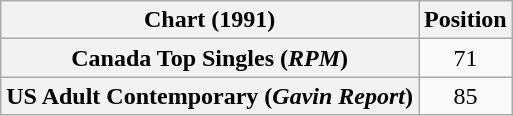<table class="wikitable plainrowheaders" style="text-align:center">
<tr>
<th scope="col">Chart (1991)</th>
<th scope="col">Position</th>
</tr>
<tr>
<th scope="row">Canada Top Singles (<em>RPM</em>)</th>
<td>71</td>
</tr>
<tr>
<th scope="row">US Adult Contemporary (<em>Gavin Report</em>)<br></th>
<td>85</td>
</tr>
</table>
